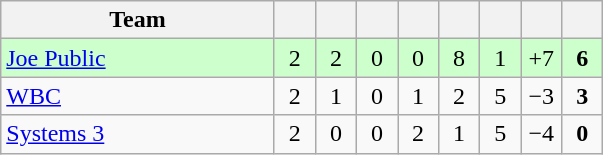<table class="wikitable" style="text-align: center;">
<tr>
<th width="175">Team</th>
<th width="20"></th>
<th width="20"></th>
<th width="20"></th>
<th width="20"></th>
<th width="20"></th>
<th width="20"></th>
<th width="20"></th>
<th width="20"></th>
</tr>
<tr bgcolor="#ccffcc">
<td align=left> <a href='#'>Joe Public</a></td>
<td>2</td>
<td>2</td>
<td>0</td>
<td>0</td>
<td>8</td>
<td>1</td>
<td>+7</td>
<td><strong>6</strong></td>
</tr>
<tr>
<td align=left> <a href='#'>WBC</a></td>
<td>2</td>
<td>1</td>
<td>0</td>
<td>1</td>
<td>2</td>
<td>5</td>
<td>−3</td>
<td><strong>3</strong></td>
</tr>
<tr>
<td align=left> <a href='#'>Systems 3</a></td>
<td>2</td>
<td>0</td>
<td>0</td>
<td>2</td>
<td>1</td>
<td>5</td>
<td>−4</td>
<td><strong>0</strong></td>
</tr>
</table>
